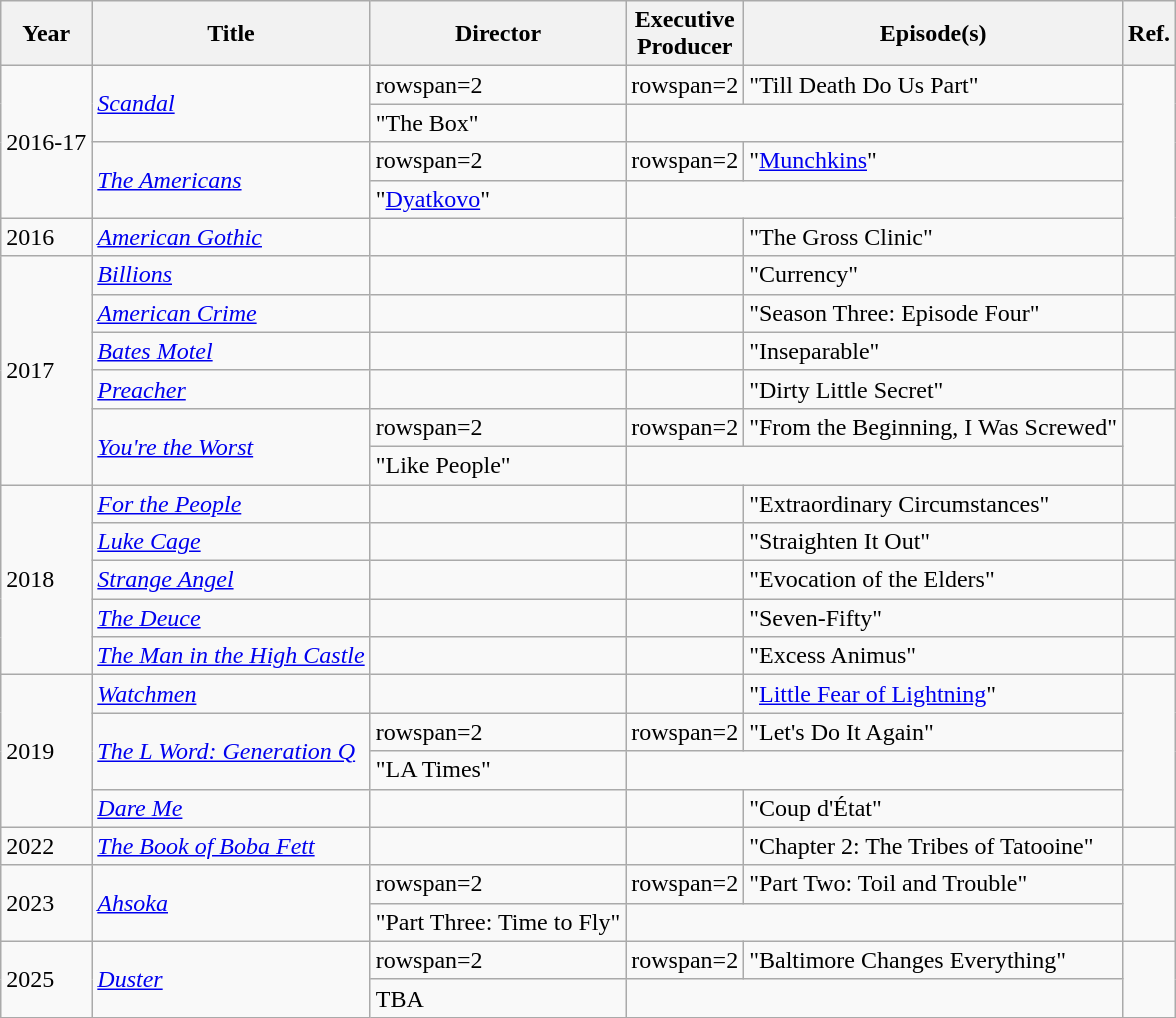<table class="wikitable">
<tr>
<th>Year</th>
<th>Title</th>
<th>Director</th>
<th>Executive<br>Producer</th>
<th>Episode(s)</th>
<th>Ref.</th>
</tr>
<tr>
<td rowspan=4>2016-17</td>
<td rowspan=2><em><a href='#'>Scandal</a></em></td>
<td>rowspan=2 </td>
<td>rowspan=2 </td>
<td>"Till Death Do Us Part"</td>
<td rowspan=5></td>
</tr>
<tr>
<td>"The Box"</td>
</tr>
<tr>
<td rowspan=2><em><a href='#'>The Americans</a></em></td>
<td>rowspan=2 </td>
<td>rowspan=2 </td>
<td>"<a href='#'>Munchkins</a>"</td>
</tr>
<tr>
<td>"<a href='#'>Dyatkovo</a>"</td>
</tr>
<tr>
<td>2016</td>
<td><em><a href='#'>American Gothic</a></em></td>
<td></td>
<td></td>
<td>"The Gross Clinic"</td>
</tr>
<tr>
<td rowspan=6>2017</td>
<td><em><a href='#'>Billions</a></em></td>
<td></td>
<td></td>
<td>"Currency"</td>
<td></td>
</tr>
<tr>
<td><em><a href='#'>American Crime</a></em></td>
<td></td>
<td></td>
<td>"Season Three: Episode Four"</td>
<td></td>
</tr>
<tr>
<td><em><a href='#'>Bates Motel</a></em></td>
<td></td>
<td></td>
<td>"Inseparable"</td>
<td></td>
</tr>
<tr>
<td><em><a href='#'>Preacher</a></em></td>
<td></td>
<td></td>
<td>"Dirty Little Secret"</td>
<td></td>
</tr>
<tr>
<td rowspan=2><em><a href='#'>You're the Worst</a></em></td>
<td>rowspan=2 </td>
<td>rowspan=2 </td>
<td>"From the Beginning, I Was Screwed"</td>
<td rowspan=2></td>
</tr>
<tr>
<td>"Like People"</td>
</tr>
<tr>
<td rowspan=5>2018</td>
<td><em><a href='#'>For the People</a></em></td>
<td></td>
<td></td>
<td>"Extraordinary Circumstances"</td>
<td></td>
</tr>
<tr>
<td><em><a href='#'>Luke Cage</a></em></td>
<td></td>
<td></td>
<td>"Straighten It Out"</td>
<td></td>
</tr>
<tr>
<td><em><a href='#'>Strange Angel</a></em></td>
<td></td>
<td></td>
<td>"Evocation of the Elders"</td>
<td></td>
</tr>
<tr>
<td><em><a href='#'>The Deuce</a></em></td>
<td></td>
<td></td>
<td>"Seven-Fifty"</td>
<td></td>
</tr>
<tr>
<td><em><a href='#'>The Man in the High Castle</a></em></td>
<td></td>
<td></td>
<td>"Excess Animus"</td>
<td></td>
</tr>
<tr>
<td rowspan=4>2019</td>
<td><em><a href='#'>Watchmen</a></em></td>
<td></td>
<td></td>
<td>"<a href='#'>Little Fear of Lightning</a>"</td>
<td rowspan=4></td>
</tr>
<tr>
<td rowspan=2><em><a href='#'>The L Word: Generation Q</a></em></td>
<td>rowspan=2 </td>
<td>rowspan=2 </td>
<td>"Let's Do It Again"</td>
</tr>
<tr>
<td>"LA Times"</td>
</tr>
<tr>
<td><em><a href='#'>Dare Me</a></em></td>
<td></td>
<td></td>
<td>"Coup d'État"</td>
</tr>
<tr>
<td>2022</td>
<td><em><a href='#'>The Book of Boba Fett</a></em></td>
<td></td>
<td></td>
<td>"Chapter 2: The Tribes of Tatooine"</td>
<td></td>
</tr>
<tr>
<td rowspan=2>2023</td>
<td rowspan=2><em><a href='#'>Ahsoka</a></em></td>
<td>rowspan=2 </td>
<td>rowspan=2 </td>
<td>"Part Two: Toil and Trouble"</td>
<td rowspan=2></td>
</tr>
<tr>
<td>"Part Three: Time to Fly"</td>
</tr>
<tr>
<td rowspan=2>2025</td>
<td rowspan=2><em><a href='#'>Duster</a></em></td>
<td>rowspan=2 </td>
<td>rowspan=2 </td>
<td>"Baltimore Changes Everything"</td>
<td rowspan=2></td>
</tr>
<tr>
<td>TBA</td>
</tr>
</table>
